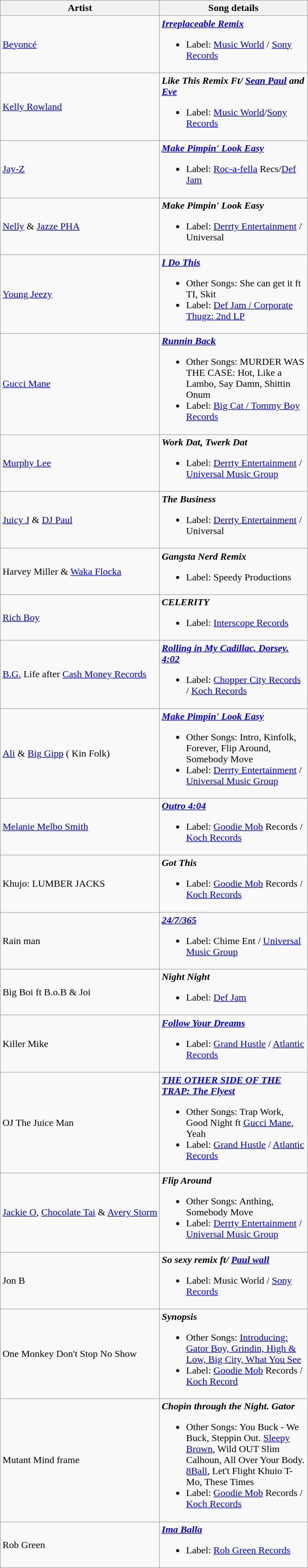<table class="wikitable">
<tr>
<th>Artist</th>
<th width="235">Song details</th>
</tr>
<tr>
<td><a href='#'>Beyoncé</a></td>
<td><strong><em><a href='#'>Irreplaceable Remix</a></em></strong><br><ul><li>Label: <a href='#'>Music World</a> / <a href='#'>Sony Records</a></li></ul></td>
</tr>
<tr>
<td><a href='#'>Kelly Rowland</a></td>
<td><strong><em>Like This Remix Ft/ <a href='#'>Sean Paul</a> and <a href='#'>Eve</a></em></strong><br><ul><li>Label: <a href='#'>Music World</a>/<a href='#'>Sony Records</a></li></ul></td>
</tr>
<tr>
<td><a href='#'>Jay-Z</a></td>
<td><strong><em><a href='#'>Make Pimpin' Look Easy</a></em></strong><br><ul><li>Label: <a href='#'>Roc-a-fella</a> Recs/<a href='#'>Def Jam</a></li></ul></td>
</tr>
<tr>
<td><a href='#'>Nelly</a> & <a href='#'>Jazze PHA</a></td>
<td><strong><em>Make Pimpin' Look Easy</em></strong><br><ul><li>Label: <a href='#'>Derrty Entertainment</a> / Universal</li></ul></td>
</tr>
<tr>
<td><a href='#'>Young Jeezy</a></td>
<td><strong><em><a href='#'>I Do This</a></em></strong><br><ul><li>Other Songs: She can get it ft TI, Skit</li><li>Label: <a href='#'>Def Jam / Corporate Thugz: 2nd LP</a></li></ul></td>
</tr>
<tr>
<td><a href='#'>Gucci Mane</a></td>
<td><strong><em><a href='#'>Runnin Back</a></em></strong><br><ul><li>Other Songs: MURDER WAS THE CASE: Hot, Like a Lambo, Say Damn, Shittin Onum</li><li>Label: <a href='#'>Big Cat / Tommy Boy Records</a></li></ul></td>
</tr>
<tr>
<td><a href='#'>Murphy Lee</a></td>
<td><strong><em>Work Dat, Twerk Dat</em></strong><br><ul><li>Label: <a href='#'>Derrty Entertainment</a> / <a href='#'>Universal Music Group</a></li></ul></td>
</tr>
<tr>
<td><a href='#'>Juicy J</a> & <a href='#'>DJ Paul</a></td>
<td><strong><em>The Business</em></strong><br><ul><li>Label: <a href='#'>Derrty Entertainment</a> / Universal</li></ul></td>
</tr>
<tr>
<td>Harvey Miller & <a href='#'>Waka Flocka</a></td>
<td><strong><em>Gangsta Nerd Remix</em></strong><br><ul><li>Label: Speedy Productions</li></ul></td>
</tr>
<tr>
<td><a href='#'>Rich Boy</a></td>
<td><strong><em>CELERITY</em></strong><br><ul><li>Label: <a href='#'>Interscope Records</a></li></ul></td>
</tr>
<tr>
<td><a href='#'>B.G.</a> Life after <a href='#'>Cash Money Records</a></td>
<td><strong><em><a href='#'>Rolling in My Cadillac. Dorsey. 4:02</a></em></strong><br><ul><li>Label: <a href='#'>Chopper City Records</a> / <a href='#'>Koch Records</a></li></ul></td>
</tr>
<tr>
<td><a href='#'>Ali</a> & <a href='#'>Big Gipp</a> ( Kin Folk)</td>
<td><strong><em><a href='#'>Make Pimpin' Look Easy</a></em></strong><br><ul><li>Other Songs: Intro, Kinfolk, Forever, Flip Around, Somebody Move</li><li>Label: <a href='#'>Derrty Entertainment</a> / <a href='#'>Universal Music Group</a></li></ul></td>
</tr>
<tr>
<td><a href='#'>Melanie Melbo Smith</a></td>
<td><strong><em><a href='#'>Outro 4:04</a></em></strong><br><ul><li>Label: <a href='#'>Goodie Mob</a> Records / <a href='#'>Koch Records</a></li></ul></td>
</tr>
<tr>
<td>Khujo: LUMBER JACKS</td>
<td><strong><em>Got This</em></strong><br><ul><li>Label: <a href='#'>Goodie Mob</a> Records / <a href='#'>Koch Records</a></li></ul></td>
</tr>
<tr>
<td>Rain man</td>
<td><strong><em><a href='#'>24/7/365</a></em></strong><br><ul><li>Label: Chime Ent / <a href='#'>Universal Music Group</a></li></ul></td>
</tr>
<tr>
<td>Big Boi ft B.o.B & Joi</td>
<td><strong><em>Night Night</em></strong><br><ul><li>Label: <a href='#'>Def Jam</a></li></ul></td>
</tr>
<tr>
<td>Killer Mike</td>
<td><strong><em><a href='#'>Follow Your Dreams</a></em></strong><br><ul><li>Label: <a href='#'>Grand Hustle</a> / <a href='#'>Atlantic Records</a></li></ul></td>
</tr>
<tr>
<td>OJ The Juice Man</td>
<td><strong><em><a href='#'>THE OTHER SIDE OF THE TRAP: The Flyest</a></em></strong><br><ul><li>Other Songs: Trap Work, Good Night ft <a href='#'>Gucci Mane</a>, Yeah</li><li>Label: <a href='#'>Grand Hustle</a> / <a href='#'>Atlantic Records</a></li></ul></td>
</tr>
<tr>
<td><a href='#'>Jackie O</a>, <a href='#'>Chocolate Tai</a> & <a href='#'>Avery Storm</a></td>
<td><strong><em>Flip Around</em></strong><br><ul><li>Other Songs: Anthing, Somebody Move</li><li>Label: <a href='#'>Derrty Entertainment</a> / <a href='#'>Universal Music Group</a></li></ul></td>
</tr>
<tr>
<td>Jon B</td>
<td><strong><em>So sexy remix ft/ <a href='#'>Paul wall</a></em></strong><br><ul><li>Label: Music World / <a href='#'>Sony Records</a></li></ul></td>
</tr>
<tr>
<td>One Monkey Don't Stop No Show</td>
<td><strong><em>Synopsis</em></strong><br><ul><li>Other Songs: <a href='#'>Introducing: Gator Boy, Grindin, High & Low, Big City, What You See</a></li><li>Label: <a href='#'>Goodie Mob</a> Records / <a href='#'>Koch Record</a></li></ul></td>
</tr>
<tr>
<td>Mutant Mind frame</td>
<td><strong><em>Chopin through the Night. Gator</em></strong><br><ul><li>Other Songs: You Buck - We Buck, Steppin Out. <a href='#'>Sleepy Brown</a>, Wild OUT Slim Calhoun, All Over Your Body. <a href='#'>8Ball</a>, Let't Flight Khuio T-Mo, These Times</li><li>Label: <a href='#'>Goodie Mob</a> Records / <a href='#'>Koch Records</a></li></ul></td>
</tr>
<tr>
<td>Rob Green</td>
<td><strong><em><a href='#'>Ima Balla</a></em></strong><br><ul><li>Label: <a href='#'>Rob Green Records</a></li></ul></td>
</tr>
</table>
